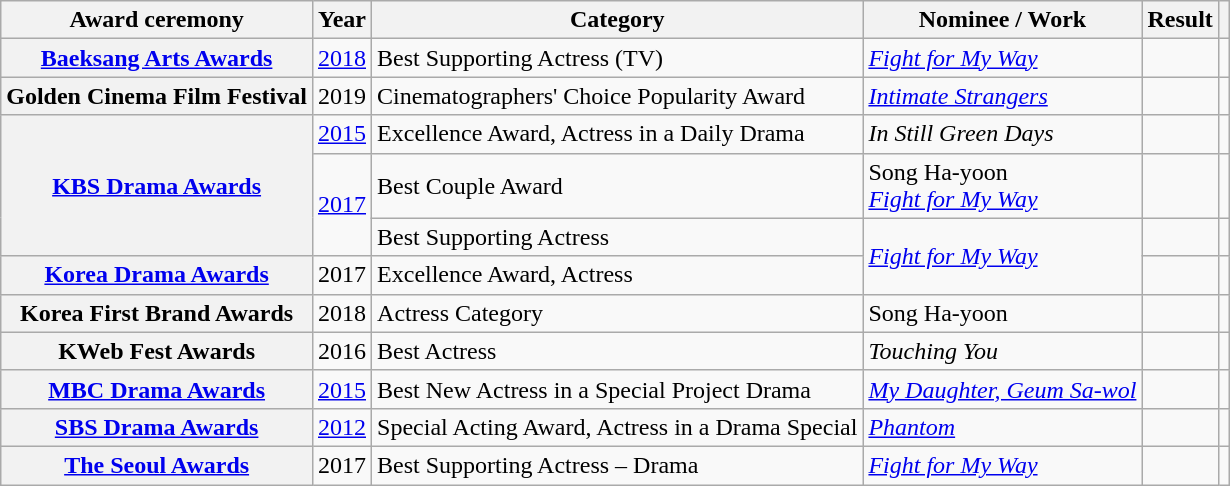<table class="wikitable plainrowheaders sortable">
<tr>
<th scope="col">Award ceremony</th>
<th scope="col">Year</th>
<th scope="col">Category </th>
<th scope="col">Nominee / Work</th>
<th scope="col">Result</th>
<th scope="col" class="unsortable"></th>
</tr>
<tr>
<th scope="row"><a href='#'>Baeksang Arts Awards</a></th>
<td style="text-align:center"><a href='#'>2018</a></td>
<td>Best Supporting Actress (TV)</td>
<td><em><a href='#'>Fight for My Way</a></em></td>
<td></td>
<td style="text-align:center"></td>
</tr>
<tr>
<th scope="row">Golden Cinema Film Festival</th>
<td style="text-align:center">2019</td>
<td>Cinematographers' Choice Popularity Award</td>
<td><em><a href='#'>Intimate Strangers</a></em></td>
<td></td>
<td style="text-align:center"></td>
</tr>
<tr>
<th scope="row" rowspan="3"><a href='#'>KBS Drama Awards</a></th>
<td style="text-align:center"><a href='#'>2015</a></td>
<td>Excellence Award, Actress in a Daily Drama</td>
<td><em>In Still Green Days</em></td>
<td></td>
<td style="text-align:center"></td>
</tr>
<tr>
<td rowspan="2" style="text-align:center"><a href='#'>2017</a></td>
<td>Best Couple Award</td>
<td>Song Ha-yoon <br><em><a href='#'>Fight for My Way</a></em></td>
<td></td>
<td style="text-align:center"></td>
</tr>
<tr>
<td>Best Supporting Actress</td>
<td rowspan="2"><em><a href='#'>Fight for My Way</a></em></td>
<td></td>
<td style="text-align:center"></td>
</tr>
<tr>
<th scope="row"><a href='#'>Korea Drama Awards</a></th>
<td style="text-align:center">2017</td>
<td>Excellence Award, Actress</td>
<td></td>
<td style="text-align:center"></td>
</tr>
<tr>
<th scope="row">Korea First Brand Awards</th>
<td style="text-align:center">2018</td>
<td>Actress Category</td>
<td>Song Ha-yoon</td>
<td></td>
<td style="text-align:center"></td>
</tr>
<tr>
<th scope="row">KWeb Fest Awards</th>
<td style="text-align:center">2016</td>
<td>Best Actress</td>
<td><em>Touching You</em></td>
<td></td>
<td style="text-align:center"></td>
</tr>
<tr>
<th scope="row"><a href='#'>MBC Drama Awards</a></th>
<td style="text-align:center"><a href='#'>2015</a></td>
<td>Best New Actress in a Special Project Drama</td>
<td><em><a href='#'>My Daughter, Geum Sa-wol</a></em></td>
<td></td>
<td style="text-align:center"></td>
</tr>
<tr>
<th scope="row"><a href='#'>SBS Drama Awards</a></th>
<td style="text-align:center"><a href='#'>2012</a></td>
<td>Special Acting Award, Actress in a Drama Special</td>
<td><em><a href='#'>Phantom</a></em></td>
<td></td>
<td style="text-align:center"></td>
</tr>
<tr>
<th scope="row"><a href='#'>The Seoul Awards</a></th>
<td style="text-align:center">2017</td>
<td>Best Supporting Actress – Drama</td>
<td><em><a href='#'>Fight for My Way</a></em></td>
<td></td>
<td style="text-align:center"></td>
</tr>
</table>
